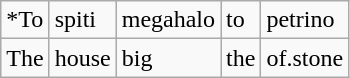<table class="wikitable" border="1">
<tr>
<td>*To</td>
<td>spiti</td>
<td>megahalo</td>
<td>to</td>
<td>petrino</td>
</tr>
<tr>
<td>The</td>
<td>house</td>
<td>big</td>
<td>the</td>
<td>of.stone </td>
</tr>
</table>
